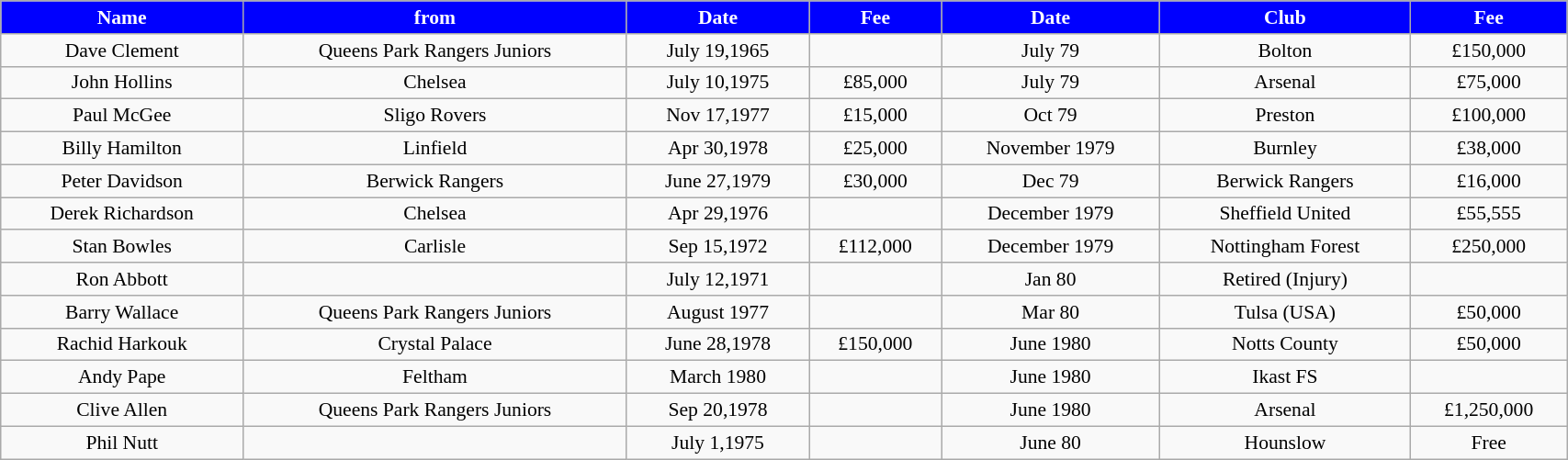<table class="wikitable" style="text-align:center; font-size:90%; width:90%;">
<tr>
<th style="background:#0000FF; color:#FFFFFF; text-align:center;"><strong>Name</strong></th>
<th style="background:#0000FF; color:#FFFFFF; text-align:center;">from</th>
<th style="background:#0000FF; color:#FFFFFF; text-align:center;">Date</th>
<th style="background:#0000FF; color:#FFFFFF; text-align:center;">Fee</th>
<th style="background:#0000FF; color:#FFFFFF; text-align:center;"><strong>Date</strong></th>
<th style="background:#0000FF; color:#FFFFFF; text-align:center;">Club</th>
<th style="background:#0000FF; color:#FFFFFF; text-align:center;"><strong>Fee</strong></th>
</tr>
<tr>
<td>Dave Clement</td>
<td>Queens Park Rangers Juniors</td>
<td>July 19,1965</td>
<td></td>
<td>July 79</td>
<td>Bolton</td>
<td>£150,000</td>
</tr>
<tr>
<td>John Hollins</td>
<td>Chelsea</td>
<td>July 10,1975</td>
<td>£85,000</td>
<td>July 79</td>
<td>Arsenal</td>
<td>£75,000</td>
</tr>
<tr>
<td>Paul McGee</td>
<td>Sligo Rovers</td>
<td>Nov 17,1977</td>
<td>£15,000</td>
<td>Oct 79</td>
<td>Preston</td>
<td>£100,000</td>
</tr>
<tr>
<td>Billy Hamilton</td>
<td>Linfield</td>
<td>Apr 30,1978</td>
<td>£25,000</td>
<td>November 1979</td>
<td>Burnley</td>
<td>£38,000</td>
</tr>
<tr>
<td>Peter Davidson</td>
<td>Berwick Rangers</td>
<td>June 27,1979</td>
<td>£30,000</td>
<td>Dec 79</td>
<td>Berwick Rangers</td>
<td>£16,000</td>
</tr>
<tr>
<td>Derek Richardson</td>
<td>Chelsea</td>
<td>Apr 29,1976</td>
<td></td>
<td>December 1979</td>
<td>Sheffield United</td>
<td>£55,555</td>
</tr>
<tr>
<td>Stan Bowles</td>
<td>Carlisle</td>
<td>Sep 15,1972</td>
<td>£112,000</td>
<td>December 1979</td>
<td>Nottingham Forest</td>
<td>£250,000</td>
</tr>
<tr>
<td>Ron Abbott</td>
<td></td>
<td>July 12,1971</td>
<td></td>
<td>Jan 80</td>
<td>Retired (Injury)</td>
<td></td>
</tr>
<tr>
<td>Barry Wallace</td>
<td>Queens Park Rangers Juniors</td>
<td>August 1977</td>
<td></td>
<td>Mar 80</td>
<td>Tulsa (USA)</td>
<td>£50,000</td>
</tr>
<tr>
<td>Rachid Harkouk</td>
<td>Crystal Palace</td>
<td>June 28,1978</td>
<td>£150,000</td>
<td>June 1980</td>
<td>Notts County</td>
<td>£50,000</td>
</tr>
<tr>
<td>Andy Pape</td>
<td>Feltham</td>
<td>March 1980</td>
<td></td>
<td>June 1980</td>
<td>Ikast FS</td>
<td></td>
</tr>
<tr>
<td>Clive Allen</td>
<td>Queens Park Rangers Juniors</td>
<td>Sep 20,1978</td>
<td></td>
<td>June 1980</td>
<td>Arsenal</td>
<td>£1,250,000</td>
</tr>
<tr>
<td>Phil Nutt</td>
<td></td>
<td>July 1,1975</td>
<td></td>
<td>June 80</td>
<td>Hounslow</td>
<td>Free</td>
</tr>
</table>
